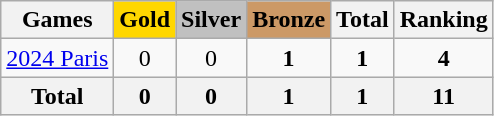<table class="wikitable sortable" style="text-align:center">
<tr>
<th>Games</th>
<th style="background-color:gold;">Gold</th>
<th style="background-color:silver;">Silver</th>
<th style="background-color:#c96;">Bronze</th>
<th>Total</th>
<th>Ranking</th>
</tr>
<tr>
<td align="left"> <a href='#'>2024 Paris</a></td>
<td>0</td>
<td>0</td>
<td><strong>1</strong></td>
<td><strong>1</strong></td>
<td><strong>4</strong></td>
</tr>
<tr>
<th>Total</th>
<th>0</th>
<th>0</th>
<th>1</th>
<th>1</th>
<th>11</th>
</tr>
</table>
